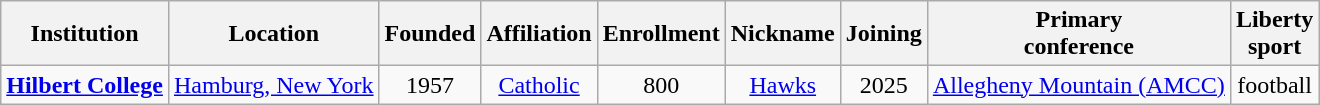<table class="wikitable sortable" style="text-align:center;">
<tr>
<th>Institution</th>
<th>Location</th>
<th>Founded</th>
<th>Affiliation</th>
<th>Enrollment</th>
<th>Nickname</th>
<th>Joining</th>
<th>Primary<br>conference</th>
<th>Liberty<br>sport</th>
</tr>
<tr>
<td><strong><a href='#'>Hilbert College</a></strong></td>
<td><a href='#'>Hamburg, New York</a></td>
<td>1957</td>
<td><a href='#'>Catholic</a><br></td>
<td>800</td>
<td><a href='#'>Hawks</a></td>
<td>2025</td>
<td><a href='#'>Allegheny Mountain (AMCC)</a></td>
<td>football</td>
</tr>
</table>
